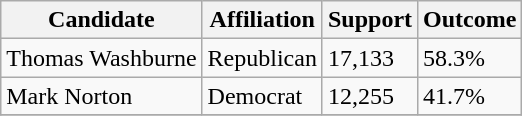<table class="wikitable">
<tr>
<th>Candidate</th>
<th>Affiliation</th>
<th>Support</th>
<th>Outcome</th>
</tr>
<tr>
<td>Thomas Washburne</td>
<td>Republican</td>
<td>17,133</td>
<td>58.3%</td>
</tr>
<tr>
<td>Mark Norton</td>
<td>Democrat</td>
<td>12,255</td>
<td>41.7%</td>
</tr>
<tr>
</tr>
</table>
